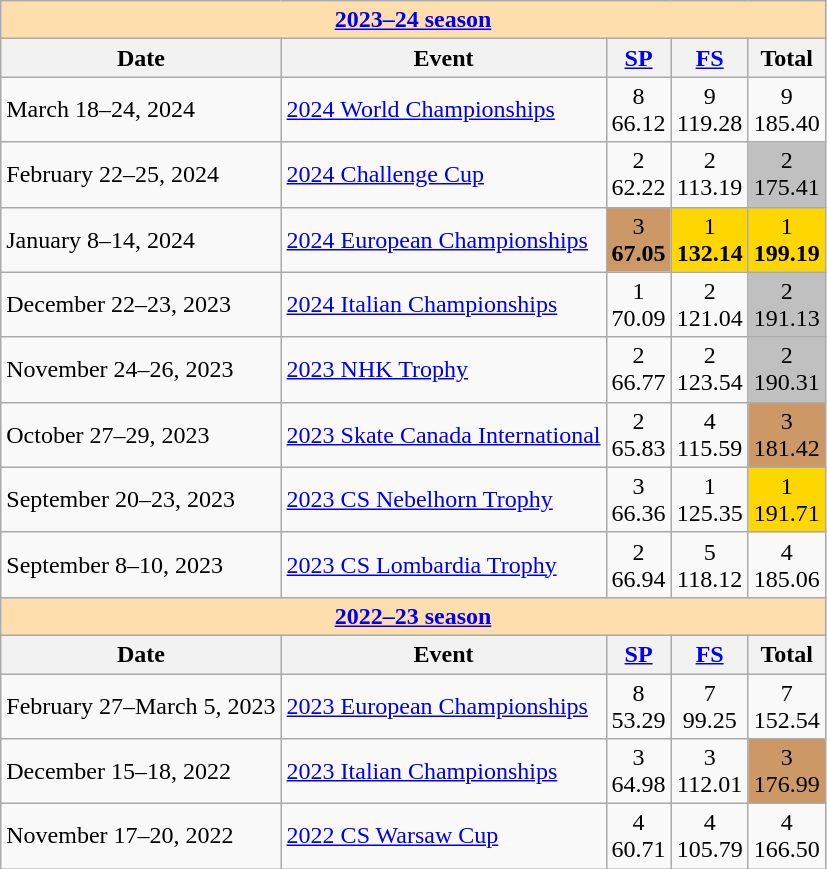<table class="wikitable">
<tr>
<td style="background-color: #ffdead; " colspan=5 align=center><a href='#'><strong>2023–24 season</strong></a></td>
</tr>
<tr>
<th>Date</th>
<th>Event</th>
<th><a href='#'>SP</a></th>
<th><a href='#'>FS</a></th>
<th>Total</th>
</tr>
<tr>
<td>March 18–24, 2024</td>
<td><a href='#'>2024 World Championships</a></td>
<td align=center>8 <br> 66.12</td>
<td align=center>9 <br> 119.28</td>
<td align=center>9 <br> 185.40</td>
</tr>
<tr>
<td>February 22–25, 2024</td>
<td><a href='#'>2024 Challenge Cup</a></td>
<td align=center>2 <br> 62.22</td>
<td align=center>2 <br> 113.19</td>
<td align=center bgcolor=silver>2 <br> 175.41</td>
</tr>
<tr>
<td>January 8–14, 2024</td>
<td><a href='#'>2024 European Championships</a></td>
<td align=center bgcolor=cc9966>3 <br> <strong>67.05</strong></td>
<td align=center bgcolor=gold>1 <br> <strong>132.14</strong></td>
<td align=center bgcolor=gold>1 <br> <strong>199.19</strong></td>
</tr>
<tr>
<td>December 22–23, 2023</td>
<td><a href='#'>2024 Italian Championships</a></td>
<td align=center>1 <br> 70.09</td>
<td align=center>2 <br> 121.04</td>
<td align=center bgcolor=silver>2 <br> 191.13</td>
</tr>
<tr>
<td>November 24–26, 2023</td>
<td><a href='#'>2023 NHK Trophy</a></td>
<td align=center>2 <br> 66.77</td>
<td align=center>2 <br> 123.54</td>
<td align=center bgcolor=silver>2 <br> 190.31</td>
</tr>
<tr>
<td>October 27–29, 2023</td>
<td><a href='#'>2023 Skate Canada International</a></td>
<td align=center>2 <br> 65.83</td>
<td align=center>4 <br> 115.59</td>
<td align=center bgcolor=cc9966>3 <br> 181.42</td>
</tr>
<tr>
<td>September 20–23, 2023</td>
<td><a href='#'>2023 CS Nebelhorn Trophy</a></td>
<td align=center>3 <br> 66.36</td>
<td align=center>1 <br> 125.35</td>
<td align=center bgcolor=gold>1 <br> 191.71</td>
</tr>
<tr>
<td>September 8–10, 2023</td>
<td><a href='#'>2023 CS Lombardia Trophy</a></td>
<td align=center>2 <br> 66.94</td>
<td align=center>5 <br> 118.12</td>
<td align=center>4 <br> 185.06</td>
</tr>
<tr>
<th colspan="5" style="background: #ffdead; text-align:center;"><strong><a href='#'>2022–23 season</a></strong></th>
</tr>
<tr>
<th>Date</th>
<th>Event</th>
<th><a href='#'>SP</a></th>
<th><a href='#'>FS</a></th>
<th>Total</th>
</tr>
<tr>
<td>February 27–March 5, 2023</td>
<td><a href='#'>2023 European Championships</a></td>
<td align=center>8 <br> 53.29</td>
<td align=center>7 <br> 99.25</td>
<td align=center>7 <br> 152.54</td>
</tr>
<tr>
<td>December 15–18, 2022</td>
<td><a href='#'>2023 Italian Championships</a></td>
<td align=center>3 <br> 64.98</td>
<td align=center>3 <br> 112.01</td>
<td align=center bgcolor=cc9966>3 <br> 176.99</td>
</tr>
<tr>
<td>November 17–20, 2022</td>
<td><a href='#'>2022 CS Warsaw Cup</a></td>
<td align=center>4 <br> 60.71</td>
<td align=center>4 <br> 105.79</td>
<td align=center>4 <br> 166.50</td>
</tr>
</table>
